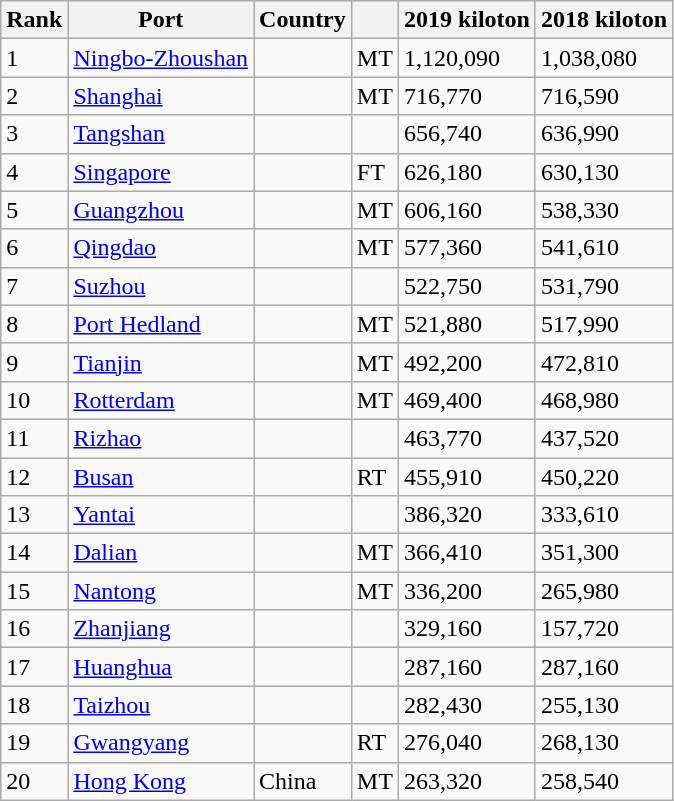<table class="wikitable sortable">
<tr>
<th>Rank</th>
<th>Port</th>
<th>Country</th>
<th Measure></th>
<th>2019 kiloton</th>
<th>2018 kiloton</th>
</tr>
<tr>
<td>1</td>
<td><a href='#'>Ningbo-Zhoushan</a></td>
<td></td>
<td>MT</td>
<td>1,120,090</td>
<td>1,038,080</td>
</tr>
<tr>
<td>2</td>
<td><a href='#'>Shanghai</a></td>
<td></td>
<td>MT</td>
<td>716,770</td>
<td>716,590</td>
</tr>
<tr>
<td>3</td>
<td><a href='#'>Tangshan</a></td>
<td></td>
<td></td>
<td>656,740</td>
<td>636,990</td>
</tr>
<tr>
<td>4</td>
<td><a href='#'>Singapore</a></td>
<td></td>
<td>FT</td>
<td>626,180</td>
<td>630,130</td>
</tr>
<tr>
<td>5</td>
<td><a href='#'>Guangzhou</a></td>
<td></td>
<td>MT</td>
<td>606,160</td>
<td>538,330</td>
</tr>
<tr>
<td>6</td>
<td><a href='#'>Qingdao</a></td>
<td></td>
<td>MT</td>
<td>577,360</td>
<td>541,610</td>
</tr>
<tr>
<td>7</td>
<td><a href='#'>Suzhou</a></td>
<td></td>
<td></td>
<td>522,750</td>
<td>531,790</td>
</tr>
<tr>
<td>8</td>
<td><a href='#'>Port Hedland</a></td>
<td></td>
<td>MT</td>
<td>521,880</td>
<td>517,990</td>
</tr>
<tr>
<td>9</td>
<td><a href='#'>Tianjin</a></td>
<td></td>
<td>MT</td>
<td>492,200</td>
<td>472,810</td>
</tr>
<tr>
<td>10</td>
<td><a href='#'>Rotterdam</a></td>
<td></td>
<td>MT</td>
<td>469,400</td>
<td>468,980</td>
</tr>
<tr>
<td>11</td>
<td><a href='#'>Rizhao</a></td>
<td></td>
<td></td>
<td>463,770</td>
<td>437,520</td>
</tr>
<tr>
<td>12</td>
<td><a href='#'>Busan</a></td>
<td></td>
<td>RT</td>
<td>455,910</td>
<td>450,220</td>
</tr>
<tr>
<td>13</td>
<td><a href='#'>Yantai</a></td>
<td></td>
<td></td>
<td>386,320</td>
<td>333,610</td>
</tr>
<tr>
<td>14</td>
<td><a href='#'>Dalian</a></td>
<td></td>
<td>MT</td>
<td>366,410</td>
<td>351,300</td>
</tr>
<tr>
<td>15</td>
<td><a href='#'>Nantong</a></td>
<td></td>
<td>MT</td>
<td>336,200</td>
<td>265,980</td>
</tr>
<tr>
<td>16</td>
<td><a href='#'>Zhanjiang</a></td>
<td></td>
<td></td>
<td>329,160</td>
<td>157,720</td>
</tr>
<tr>
<td>17</td>
<td><a href='#'>Huanghua</a></td>
<td></td>
<td></td>
<td>287,160</td>
<td>287,160</td>
</tr>
<tr>
<td>18</td>
<td><a href='#'>Taizhou</a></td>
<td></td>
<td></td>
<td>282,430</td>
<td>255,130</td>
</tr>
<tr>
<td>19</td>
<td><a href='#'>Gwangyang</a></td>
<td></td>
<td>RT</td>
<td>276,040</td>
<td>268,130</td>
</tr>
<tr>
<td>20</td>
<td><a href='#'>Hong Kong</a></td>
<td> China</td>
<td>MT</td>
<td>263,320</td>
<td>258,540</td>
</tr>
</table>
